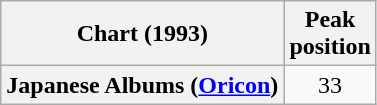<table class="wikitable plainrowheaders" style="text-align:center">
<tr>
<th scope="col">Chart (1993)</th>
<th scope="col">Peak<br> position</th>
</tr>
<tr>
<th scope="row">Japanese Albums (<a href='#'>Oricon</a>)</th>
<td>33</td>
</tr>
</table>
